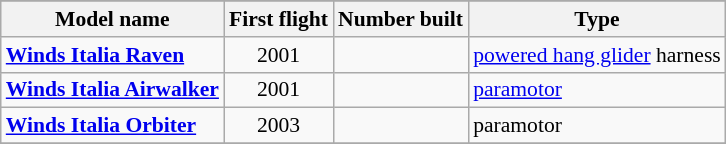<table class="wikitable" align=center style="font-size:90%;">
<tr>
</tr>
<tr style="background:#efefef;">
<th>Model name</th>
<th>First flight</th>
<th>Number built</th>
<th>Type</th>
</tr>
<tr>
<td align=left><strong><a href='#'>Winds Italia Raven</a></strong></td>
<td align=center>2001</td>
<td align=center></td>
<td align=left><a href='#'>powered hang glider</a> harness</td>
</tr>
<tr>
<td align=left><strong><a href='#'>Winds Italia Airwalker</a></strong></td>
<td align=center>2001</td>
<td align=center></td>
<td align=left><a href='#'>paramotor</a></td>
</tr>
<tr>
<td align=left><strong><a href='#'>Winds Italia Orbiter</a></strong></td>
<td align=center>2003</td>
<td align=center></td>
<td align=left>paramotor</td>
</tr>
<tr>
</tr>
</table>
